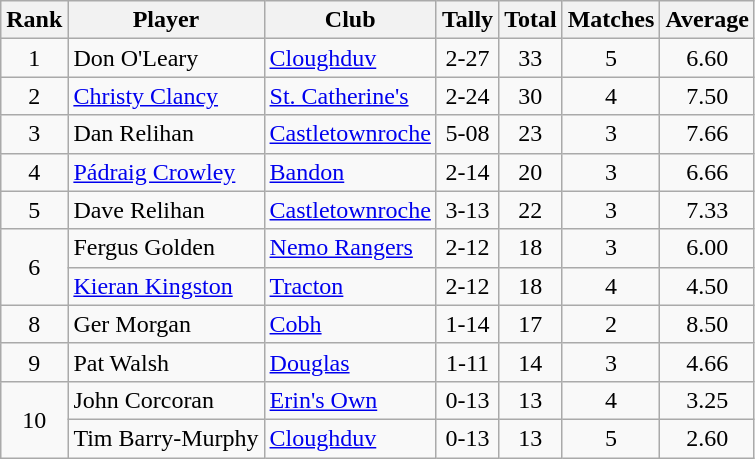<table class="wikitable">
<tr>
<th>Rank</th>
<th>Player</th>
<th>Club</th>
<th>Tally</th>
<th>Total</th>
<th>Matches</th>
<th>Average</th>
</tr>
<tr>
<td rowspan="1" style="text-align:center;">1</td>
<td>Don O'Leary</td>
<td><a href='#'>Cloughduv</a></td>
<td align=center>2-27</td>
<td align=center>33</td>
<td align=center>5</td>
<td align=center>6.60</td>
</tr>
<tr>
<td rowspan="1" style="text-align:center;">2</td>
<td><a href='#'>Christy Clancy</a></td>
<td><a href='#'>St. Catherine's</a></td>
<td align=center>2-24</td>
<td align=center>30</td>
<td align=center>4</td>
<td align=center>7.50</td>
</tr>
<tr>
<td rowspan="1" style="text-align:center;">3</td>
<td>Dan Relihan</td>
<td><a href='#'>Castletownroche</a></td>
<td align=center>5-08</td>
<td align=center>23</td>
<td align=center>3</td>
<td align=center>7.66</td>
</tr>
<tr>
<td rowspan="1" style="text-align:center;">4</td>
<td><a href='#'>Pádraig Crowley</a></td>
<td><a href='#'>Bandon</a></td>
<td align=center>2-14</td>
<td align=center>20</td>
<td align=center>3</td>
<td align=center>6.66</td>
</tr>
<tr>
<td rowspan="1" style="text-align:center;">5</td>
<td>Dave Relihan</td>
<td><a href='#'>Castletownroche</a></td>
<td align=center>3-13</td>
<td align=center>22</td>
<td align=center>3</td>
<td align=center>7.33</td>
</tr>
<tr>
<td rowspan="2" style="text-align:center;">6</td>
<td>Fergus Golden</td>
<td><a href='#'>Nemo Rangers</a></td>
<td align=center>2-12</td>
<td align=center>18</td>
<td align=center>3</td>
<td align=center>6.00</td>
</tr>
<tr>
<td><a href='#'>Kieran Kingston</a></td>
<td><a href='#'>Tracton</a></td>
<td align=center>2-12</td>
<td align=center>18</td>
<td align=center>4</td>
<td align=center>4.50</td>
</tr>
<tr>
<td rowspan="1" style="text-align:center;">8</td>
<td>Ger Morgan</td>
<td><a href='#'>Cobh</a></td>
<td align=center>1-14</td>
<td align=center>17</td>
<td align=center>2</td>
<td align=center>8.50</td>
</tr>
<tr>
<td rowspan="1" style="text-align:center;">9</td>
<td>Pat Walsh</td>
<td><a href='#'>Douglas</a></td>
<td align=center>1-11</td>
<td align=center>14</td>
<td align=center>3</td>
<td align=center>4.66</td>
</tr>
<tr>
<td rowspan="2" style="text-align:center;">10</td>
<td>John Corcoran</td>
<td><a href='#'>Erin's Own</a></td>
<td align=center>0-13</td>
<td align=center>13</td>
<td align=center>4</td>
<td align=center>3.25</td>
</tr>
<tr>
<td>Tim Barry-Murphy</td>
<td><a href='#'>Cloughduv</a></td>
<td align=center>0-13</td>
<td align=center>13</td>
<td align=center>5</td>
<td align=center>2.60</td>
</tr>
</table>
